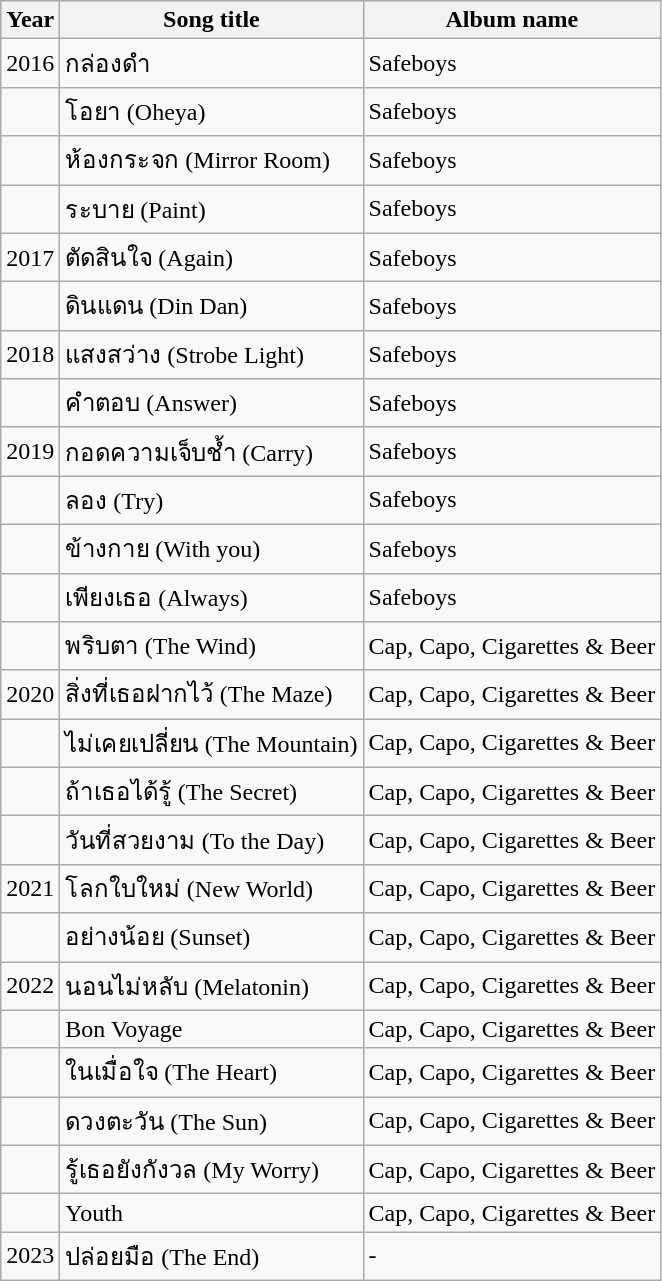<table class="wikitable">
<tr>
<th>Year</th>
<th>Song title</th>
<th>Album name</th>
</tr>
<tr>
<td>2016</td>
<td>กล่องดำ</td>
<td>Safeboys</td>
</tr>
<tr>
<td></td>
<td>โอยา (Oheya)</td>
<td>Safeboys</td>
</tr>
<tr>
<td></td>
<td>ห้องกระจก (Mirror Room)</td>
<td>Safeboys</td>
</tr>
<tr>
<td></td>
<td>ระบาย (Paint)</td>
<td>Safeboys</td>
</tr>
<tr>
<td>2017</td>
<td>ตัดสินใจ (Again)</td>
<td>Safeboys</td>
</tr>
<tr>
<td></td>
<td>ดินแดน (Din Dan)</td>
<td>Safeboys</td>
</tr>
<tr>
<td>2018</td>
<td>แสงสว่าง (Strobe Light)</td>
<td>Safeboys</td>
</tr>
<tr>
<td></td>
<td>คำตอบ (Answer)</td>
<td>Safeboys</td>
</tr>
<tr>
<td>2019</td>
<td>กอดความเจ็บช้ำ (Carry)</td>
<td>Safeboys</td>
</tr>
<tr>
<td></td>
<td>ลอง (Try)</td>
<td>Safeboys</td>
</tr>
<tr>
<td></td>
<td>ข้างกาย (With you)</td>
<td>Safeboys</td>
</tr>
<tr>
<td></td>
<td>เพียงเธอ (Always)</td>
<td>Safeboys</td>
</tr>
<tr>
<td></td>
<td>พริบตา (The Wind)</td>
<td>Cap, Capo, Cigarettes & Beer</td>
</tr>
<tr>
<td>2020</td>
<td>สิ่งที่เธอฝากไว้ (The Maze)</td>
<td>Cap, Capo, Cigarettes & Beer</td>
</tr>
<tr>
<td></td>
<td>ไม่เคยเปลี่ยน (The Mountain)</td>
<td>Cap, Capo, Cigarettes & Beer</td>
</tr>
<tr>
<td></td>
<td>ถ้าเธอได้รู้ (The Secret)</td>
<td>Cap, Capo, Cigarettes & Beer</td>
</tr>
<tr>
<td></td>
<td>วันที่สวยงาม (To the Day)</td>
<td>Cap, Capo, Cigarettes & Beer</td>
</tr>
<tr>
<td>2021</td>
<td>โลกใบใหม่ (New World)</td>
<td>Cap, Capo, Cigarettes & Beer</td>
</tr>
<tr>
<td></td>
<td>อย่างน้อย (Sunset)</td>
<td>Cap, Capo, Cigarettes & Beer</td>
</tr>
<tr>
<td>2022</td>
<td>นอนไม่หลับ (Melatonin)</td>
<td>Cap, Capo, Cigarettes & Beer</td>
</tr>
<tr>
<td></td>
<td>Bon Voyage</td>
<td>Cap, Capo, Cigarettes & Beer</td>
</tr>
<tr>
<td></td>
<td>ในเมื่อใจ (The Heart)</td>
<td>Cap, Capo, Cigarettes & Beer</td>
</tr>
<tr>
<td></td>
<td>ดวงตะวัน (The Sun)</td>
<td>Cap, Capo, Cigarettes & Beer</td>
</tr>
<tr>
<td></td>
<td>รู้เธอยังกังวล (My Worry)</td>
<td>Cap, Capo, Cigarettes & Beer</td>
</tr>
<tr>
<td></td>
<td>Youth</td>
<td>Cap, Capo, Cigarettes & Beer</td>
</tr>
<tr>
<td>2023</td>
<td>ปล่อยมือ (The End)</td>
<td>-</td>
</tr>
</table>
